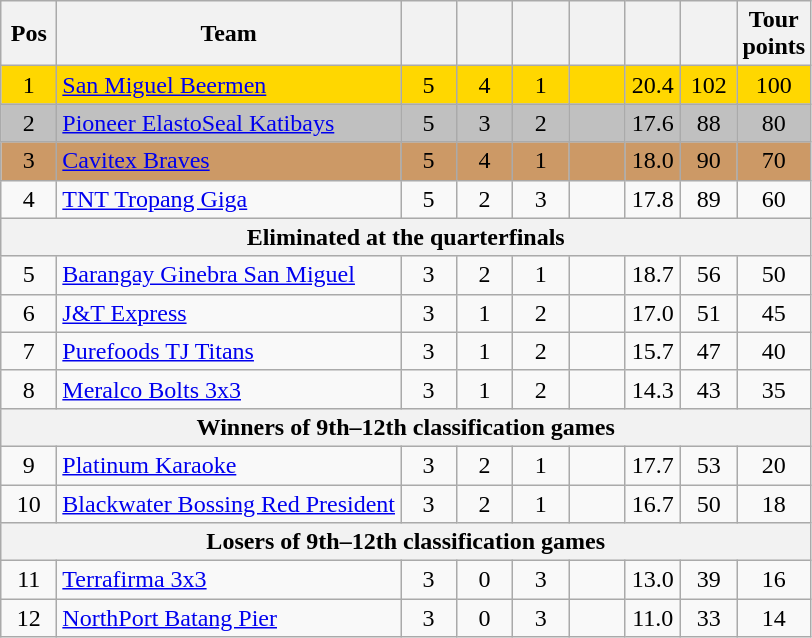<table class="wikitable" style="text-align:center">
<tr>
<th width=30>Pos</th>
<th width=180>Team</th>
<th width=30></th>
<th width=30></th>
<th width=30></th>
<th width=30></th>
<th width=30></th>
<th width=30></th>
<th width=30>Tour points</th>
</tr>
<tr bgcolor=gold>
<td>1</td>
<td align=left><a href='#'>San Miguel Beermen</a></td>
<td>5</td>
<td>4</td>
<td>1</td>
<td></td>
<td>20.4</td>
<td>102</td>
<td>100</td>
</tr>
<tr bgcolor=silver>
<td>2</td>
<td align=left><a href='#'>Pioneer ElastoSeal Katibays</a></td>
<td>5</td>
<td>3</td>
<td>2</td>
<td></td>
<td>17.6</td>
<td>88</td>
<td>80</td>
</tr>
<tr bgcolor=cc9966>
<td>3</td>
<td align=left><a href='#'>Cavitex Braves</a></td>
<td>5</td>
<td>4</td>
<td>1</td>
<td></td>
<td>18.0</td>
<td>90</td>
<td>70</td>
</tr>
<tr>
<td>4</td>
<td align=left><a href='#'>TNT Tropang Giga</a></td>
<td>5</td>
<td>2</td>
<td>3</td>
<td></td>
<td>17.8</td>
<td>89</td>
<td>60</td>
</tr>
<tr>
<th colspan=9>Eliminated at the quarterfinals</th>
</tr>
<tr>
<td>5</td>
<td align=left><a href='#'>Barangay Ginebra San Miguel</a></td>
<td>3</td>
<td>2</td>
<td>1</td>
<td></td>
<td>18.7</td>
<td>56</td>
<td>50</td>
</tr>
<tr>
<td>6</td>
<td align=left><a href='#'>J&T Express</a></td>
<td>3</td>
<td>1</td>
<td>2</td>
<td></td>
<td>17.0</td>
<td>51</td>
<td>45</td>
</tr>
<tr>
<td>7</td>
<td align=left><a href='#'>Purefoods TJ Titans</a></td>
<td>3</td>
<td>1</td>
<td>2</td>
<td></td>
<td>15.7</td>
<td>47</td>
<td>40</td>
</tr>
<tr>
<td>8</td>
<td align=left><a href='#'>Meralco Bolts 3x3</a></td>
<td>3</td>
<td>1</td>
<td>2</td>
<td></td>
<td>14.3</td>
<td>43</td>
<td>35</td>
</tr>
<tr>
<th colspan=9>Winners of 9th–12th classification games</th>
</tr>
<tr>
<td>9</td>
<td align=left><a href='#'>Platinum Karaoke</a></td>
<td>3</td>
<td>2</td>
<td>1</td>
<td></td>
<td>17.7</td>
<td>53</td>
<td>20</td>
</tr>
<tr>
<td>10</td>
<td align=left nowrap><a href='#'>Blackwater Bossing Red President</a></td>
<td>3</td>
<td>2</td>
<td>1</td>
<td></td>
<td>16.7</td>
<td>50</td>
<td>18</td>
</tr>
<tr>
<th colspan=9>Losers of 9th–12th classification games</th>
</tr>
<tr>
<td>11</td>
<td align=left><a href='#'>Terrafirma 3x3</a></td>
<td>3</td>
<td>0</td>
<td>3</td>
<td></td>
<td>13.0</td>
<td>39</td>
<td>16</td>
</tr>
<tr>
<td>12</td>
<td align=left><a href='#'>NorthPort Batang Pier</a></td>
<td>3</td>
<td>0</td>
<td>3</td>
<td></td>
<td>11.0</td>
<td>33</td>
<td>14</td>
</tr>
</table>
